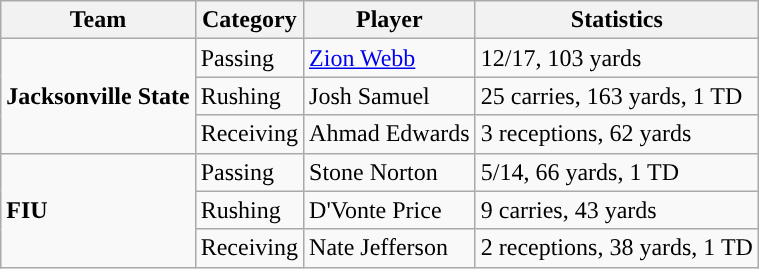<table class="wikitable" style="float: left;">
<tr>
<th>Team</th>
<th>Category</th>
<th>Player</th>
<th>Statistics</th>
</tr>
<tr>
<td rowspan=3><strong>Jacksonville State</strong></td>
<td>Passing</td>
<td><a href='#'>Zion Webb</a></td>
<td>12/17, 103 yards</td>
</tr>
<tr>
<td>Rushing</td>
<td>Josh Samuel</td>
<td>25 carries, 163 yards, 1 TD</td>
</tr>
<tr>
<td>Receiving</td>
<td>Ahmad Edwards</td>
<td>3 receptions, 62 yards</td>
</tr>
<tr>
<td rowspan=3><strong>FIU</strong></td>
<td>Passing</td>
<td>Stone Norton</td>
<td>5/14, 66 yards, 1 TD</td>
</tr>
<tr>
<td>Rushing</td>
<td>D'Vonte Price</td>
<td>9 carries, 43 yards</td>
</tr>
<tr>
<td>Receiving</td>
<td>Nate Jefferson</td>
<td>2 receptions, 38 yards, 1 TD</td>
</tr>
</table>
